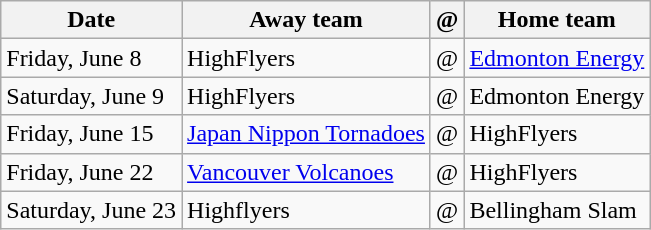<table class="wikitable">
<tr>
<th>Date</th>
<th>Away team</th>
<th>@</th>
<th>Home team</th>
</tr>
<tr>
<td>Friday, June 8</td>
<td>HighFlyers</td>
<td>@</td>
<td><a href='#'>Edmonton Energy</a></td>
</tr>
<tr>
<td>Saturday, June 9</td>
<td>HighFlyers</td>
<td>@</td>
<td>Edmonton Energy</td>
</tr>
<tr>
<td>Friday, June 15</td>
<td><a href='#'>Japan Nippon Tornadoes</a></td>
<td>@</td>
<td>HighFlyers</td>
</tr>
<tr>
<td>Friday, June 22</td>
<td><a href='#'>Vancouver Volcanoes</a></td>
<td>@</td>
<td>HighFlyers</td>
</tr>
<tr>
<td>Saturday, June 23</td>
<td>Highflyers</td>
<td>@</td>
<td>Bellingham Slam</td>
</tr>
</table>
